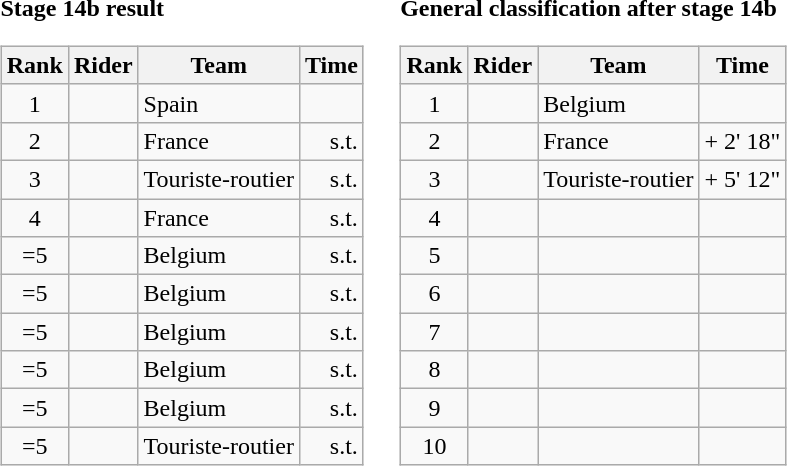<table>
<tr>
<td><strong>Stage 14b result</strong><br><table class="wikitable">
<tr>
<th scope="col">Rank</th>
<th scope="col">Rider</th>
<th scope="col">Team</th>
<th scope="col">Time</th>
</tr>
<tr>
<td style="text-align:center;">1</td>
<td></td>
<td>Spain</td>
<td style="text-align:right;"></td>
</tr>
<tr>
<td style="text-align:center;">2</td>
<td></td>
<td>France</td>
<td style="text-align:right;">s.t.</td>
</tr>
<tr>
<td style="text-align:center;">3</td>
<td></td>
<td>Touriste-routier</td>
<td style="text-align:right;">s.t.</td>
</tr>
<tr>
<td style="text-align:center;">4</td>
<td></td>
<td>France</td>
<td style="text-align:right;">s.t.</td>
</tr>
<tr>
<td style="text-align:center;">=5</td>
<td></td>
<td>Belgium</td>
<td style="text-align:right;">s.t.</td>
</tr>
<tr>
<td style="text-align:center;">=5</td>
<td></td>
<td>Belgium</td>
<td style="text-align:right;">s.t.</td>
</tr>
<tr>
<td style="text-align:center;">=5</td>
<td></td>
<td>Belgium</td>
<td style="text-align:right;">s.t.</td>
</tr>
<tr>
<td style="text-align:center;">=5</td>
<td></td>
<td>Belgium</td>
<td style="text-align:right;">s.t.</td>
</tr>
<tr>
<td style="text-align:center;">=5</td>
<td></td>
<td>Belgium</td>
<td style="text-align:right;">s.t.</td>
</tr>
<tr>
<td style="text-align:center;">=5</td>
<td></td>
<td>Touriste-routier</td>
<td style="text-align:right;">s.t.</td>
</tr>
</table>
</td>
<td></td>
<td><strong>General classification after stage 14b</strong><br><table class="wikitable">
<tr>
<th scope="col">Rank</th>
<th scope="col">Rider</th>
<th scope="col">Team</th>
<th scope="col">Time</th>
</tr>
<tr>
<td style="text-align:center;">1</td>
<td></td>
<td>Belgium</td>
<td style="text-align:right;"></td>
</tr>
<tr>
<td style="text-align:center;">2</td>
<td></td>
<td>France</td>
<td style="text-align:right;">+ 2' 18"</td>
</tr>
<tr>
<td style="text-align:center;">3</td>
<td></td>
<td>Touriste-routier</td>
<td style="text-align:right;">+ 5' 12"</td>
</tr>
<tr>
<td style="text-align:center;">4</td>
<td></td>
<td></td>
<td></td>
</tr>
<tr>
<td style="text-align:center;">5</td>
<td></td>
<td></td>
<td></td>
</tr>
<tr>
<td style="text-align:center;">6</td>
<td></td>
<td></td>
<td></td>
</tr>
<tr>
<td style="text-align:center;">7</td>
<td></td>
<td></td>
<td></td>
</tr>
<tr>
<td style="text-align:center;">8</td>
<td></td>
<td></td>
<td></td>
</tr>
<tr>
<td style="text-align:center;">9</td>
<td></td>
<td></td>
<td></td>
</tr>
<tr>
<td style="text-align:center;">10</td>
<td></td>
<td></td>
<td></td>
</tr>
</table>
</td>
</tr>
</table>
